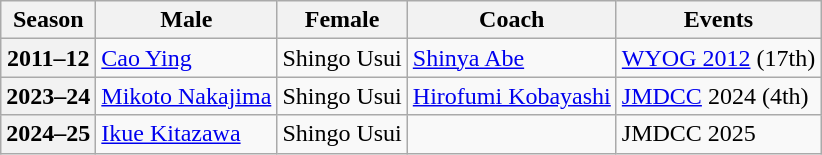<table class="wikitable">
<tr>
<th scope="col">Season</th>
<th scope="col">Male</th>
<th scope="col">Female</th>
<th scope="col">Coach</th>
<th scope="col">Events</th>
</tr>
<tr>
<th scope="row">2011–12</th>
<td> <a href='#'>Cao Ying</a></td>
<td> Shingo Usui</td>
<td><a href='#'>Shinya Abe</a></td>
<td><a href='#'>WYOG 2012</a> (17th)</td>
</tr>
<tr>
<th scope="row">2023–24</th>
<td><a href='#'>Mikoto Nakajima</a></td>
<td>Shingo Usui</td>
<td><a href='#'>Hirofumi Kobayashi</a></td>
<td><a href='#'>JMDCC</a> 2024 (4th)</td>
</tr>
<tr>
<th scope="row">2024–25</th>
<td><a href='#'>Ikue Kitazawa</a></td>
<td>Shingo Usui</td>
<td></td>
<td>JMDCC 2025 </td>
</tr>
</table>
